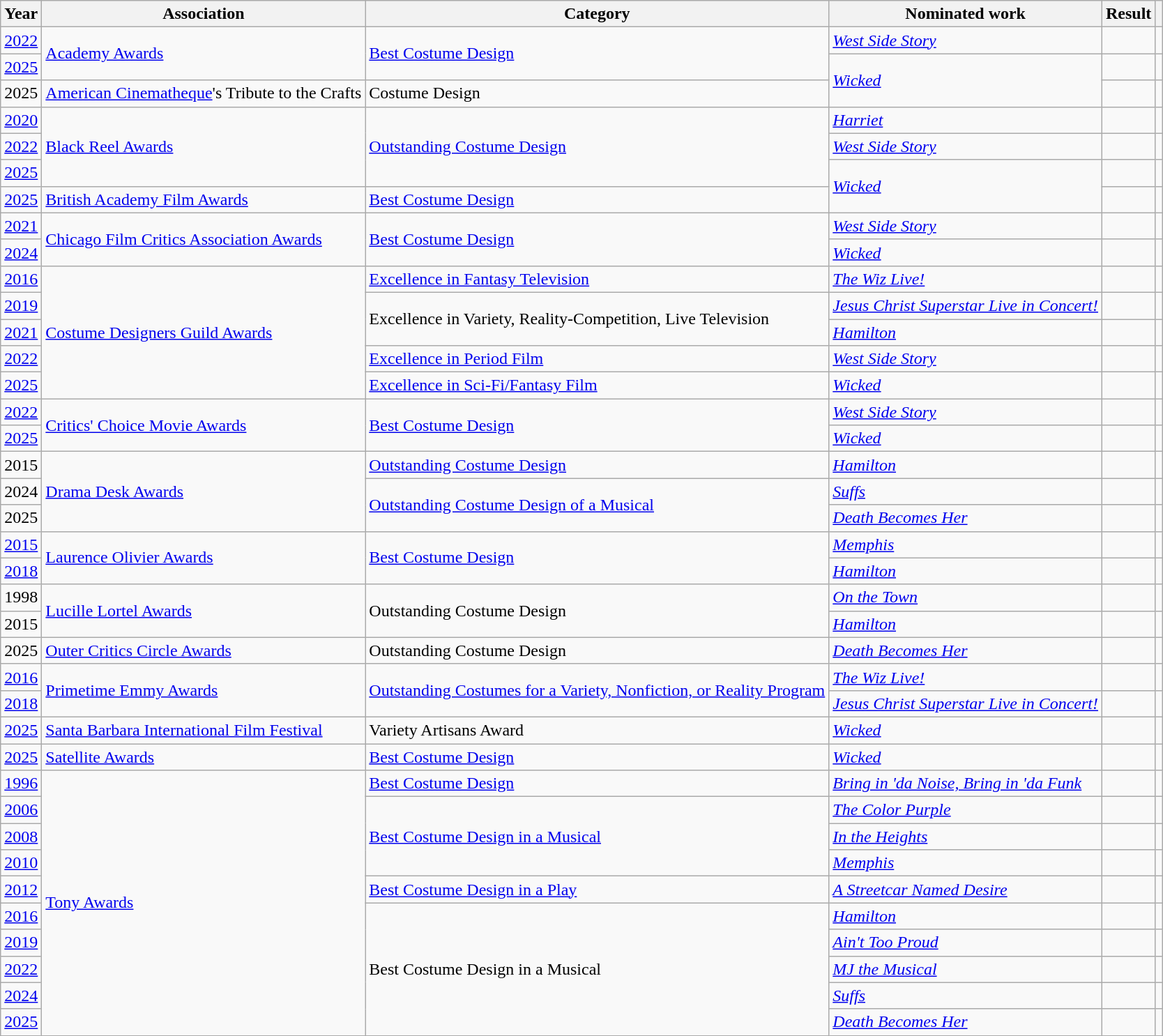<table class="wikitable sortable">
<tr>
<th>Year</th>
<th>Association</th>
<th>Category</th>
<th>Nominated work</th>
<th>Result</th>
<th class=unsortable></th>
</tr>
<tr>
<td><a href='#'>2022</a></td>
<td rowspan=2><a href='#'>Academy Awards</a></td>
<td rowspan=2><a href='#'>Best Costume Design</a></td>
<td><em><a href='#'>West Side Story</a></em></td>
<td></td>
<td></td>
</tr>
<tr>
<td><a href='#'>2025</a></td>
<td rowspan=2><em><a href='#'>Wicked</a></em></td>
<td></td>
<td></td>
</tr>
<tr>
<td>2025</td>
<td><a href='#'>American Cinematheque</a>'s Tribute to the Crafts</td>
<td>Costume Design</td>
<td></td>
<td></td>
</tr>
<tr>
<td><a href='#'>2020</a></td>
<td rowspan=3><a href='#'>Black Reel Awards</a></td>
<td rowspan=3><a href='#'>Outstanding Costume Design</a></td>
<td><em><a href='#'>Harriet</a></em></td>
<td></td>
<td></td>
</tr>
<tr>
<td><a href='#'>2022</a></td>
<td><em><a href='#'>West Side Story</a></em></td>
<td></td>
<td></td>
</tr>
<tr>
<td><a href='#'>2025</a></td>
<td rowspan=2><em><a href='#'>Wicked</a></em></td>
<td></td>
<td></td>
</tr>
<tr>
<td><a href='#'>2025</a></td>
<td><a href='#'>British Academy Film Awards</a></td>
<td><a href='#'>Best Costume Design</a></td>
<td></td>
<td></td>
</tr>
<tr>
<td><a href='#'>2021</a></td>
<td rowspan=2><a href='#'>Chicago Film Critics Association Awards</a></td>
<td rowspan=2><a href='#'>Best Costume Design</a></td>
<td><em><a href='#'>West Side Story</a></em></td>
<td></td>
<td></td>
</tr>
<tr>
<td><a href='#'>2024</a></td>
<td><em><a href='#'>Wicked</a></em></td>
<td></td>
<td></td>
</tr>
<tr>
<td><a href='#'>2016</a></td>
<td rowspan=5><a href='#'>Costume Designers Guild Awards</a></td>
<td><a href='#'>Excellence in Fantasy Television</a></td>
<td><em><a href='#'>The Wiz Live!</a></em></td>
<td></td>
<td></td>
</tr>
<tr>
<td><a href='#'>2019</a></td>
<td rowspan=2>Excellence in Variety, Reality-Competition, Live Television</td>
<td><em><a href='#'>Jesus Christ Superstar Live in Concert!</a></em></td>
<td></td>
<td></td>
</tr>
<tr>
<td><a href='#'>2021</a></td>
<td><em><a href='#'>Hamilton</a></em></td>
<td></td>
<td></td>
</tr>
<tr>
<td><a href='#'>2022</a></td>
<td><a href='#'>Excellence in Period Film</a></td>
<td><em><a href='#'>West Side Story</a></em></td>
<td></td>
<td></td>
</tr>
<tr>
<td><a href='#'>2025</a></td>
<td><a href='#'>Excellence in Sci-Fi/Fantasy Film</a></td>
<td><em><a href='#'>Wicked</a></em></td>
<td></td>
<td></td>
</tr>
<tr>
<td><a href='#'>2022</a></td>
<td rowspan=2><a href='#'>Critics' Choice Movie Awards</a></td>
<td rowspan=2><a href='#'>Best Costume Design</a></td>
<td><em><a href='#'>West Side Story</a></em></td>
<td></td>
<td></td>
</tr>
<tr>
<td><a href='#'>2025</a></td>
<td><em><a href='#'>Wicked</a></em></td>
<td></td>
<td></td>
</tr>
<tr>
<td>2015</td>
<td rowspan=3><a href='#'>Drama Desk Awards</a></td>
<td><a href='#'>Outstanding Costume Design</a></td>
<td><em><a href='#'>Hamilton</a></em></td>
<td></td>
<td></td>
</tr>
<tr>
<td>2024</td>
<td rowspan=2><a href='#'>Outstanding Costume Design of a Musical</a></td>
<td><em><a href='#'>Suffs</a></em></td>
<td></td>
<td></td>
</tr>
<tr>
<td>2025</td>
<td><em><a href='#'>Death Becomes Her</a></em></td>
<td></td>
<td></td>
</tr>
<tr>
<td><a href='#'>2015</a></td>
<td rowspan=2><a href='#'>Laurence Olivier Awards</a></td>
<td rowspan=2><a href='#'>Best Costume Design</a></td>
<td><em><a href='#'>Memphis</a></em></td>
<td></td>
<td></td>
</tr>
<tr>
<td><a href='#'>2018</a></td>
<td><em><a href='#'>Hamilton</a></em></td>
<td></td>
<td></td>
</tr>
<tr>
<td>1998</td>
<td rowspan=2><a href='#'>Lucille Lortel Awards</a></td>
<td rowspan=2>Outstanding Costume Design</td>
<td><em><a href='#'>On the Town</a></em></td>
<td></td>
<td></td>
</tr>
<tr>
<td>2015</td>
<td><em><a href='#'>Hamilton</a></em></td>
<td></td>
<td></td>
</tr>
<tr>
<td>2025</td>
<td><a href='#'>Outer Critics Circle Awards</a></td>
<td>Outstanding Costume Design</td>
<td><em><a href='#'>Death Becomes Her</a></em></td>
<td></td>
<td></td>
</tr>
<tr>
<td><a href='#'>2016</a></td>
<td rowspan=2><a href='#'>Primetime Emmy Awards</a></td>
<td rowspan=2><a href='#'>Outstanding Costumes for a Variety, Nonfiction, or Reality Program</a></td>
<td><em><a href='#'>The Wiz Live!</a></em></td>
<td></td>
<td></td>
</tr>
<tr>
<td><a href='#'>2018</a></td>
<td><em><a href='#'>Jesus Christ Superstar Live in Concert!</a></em></td>
<td></td>
<td></td>
</tr>
<tr>
<td><a href='#'>2025</a></td>
<td><a href='#'>Santa Barbara International Film Festival</a></td>
<td>Variety Artisans Award</td>
<td><em><a href='#'>Wicked</a></em> <br> </td>
<td></td>
<td></td>
</tr>
<tr>
<td><a href='#'>2025</a></td>
<td><a href='#'>Satellite Awards</a></td>
<td><a href='#'>Best Costume Design</a></td>
<td><em><a href='#'>Wicked</a></em></td>
<td></td>
<td></td>
</tr>
<tr>
<td><a href='#'>1996</a></td>
<td rowspan=10><a href='#'>Tony Awards</a></td>
<td><a href='#'>Best Costume Design</a></td>
<td><em><a href='#'>Bring in 'da Noise, Bring in 'da Funk</a></em></td>
<td></td>
<td></td>
</tr>
<tr>
<td><a href='#'>2006</a></td>
<td rowspan=3><a href='#'>Best Costume Design in a Musical</a></td>
<td><em><a href='#'>The Color Purple</a></em></td>
<td></td>
<td></td>
</tr>
<tr>
<td><a href='#'>2008</a></td>
<td><em><a href='#'>In the Heights</a></em></td>
<td></td>
<td></td>
</tr>
<tr>
<td><a href='#'>2010</a></td>
<td><em><a href='#'>Memphis</a></em></td>
<td></td>
<td></td>
</tr>
<tr>
<td><a href='#'>2012</a></td>
<td><a href='#'>Best Costume Design in a Play</a></td>
<td><em><a href='#'>A Streetcar Named Desire</a></em></td>
<td></td>
<td></td>
</tr>
<tr>
<td><a href='#'>2016</a></td>
<td rowspan=5>Best Costume Design in a Musical</td>
<td><em><a href='#'>Hamilton</a></em></td>
<td></td>
<td></td>
</tr>
<tr>
<td><a href='#'>2019</a></td>
<td><em><a href='#'>Ain't Too Proud</a></em></td>
<td></td>
<td></td>
</tr>
<tr>
<td><a href='#'>2022</a></td>
<td><em><a href='#'>MJ the Musical</a></em></td>
<td></td>
<td></td>
</tr>
<tr>
<td><a href='#'>2024</a></td>
<td><em><a href='#'>Suffs</a></em></td>
<td></td>
<td></td>
</tr>
<tr>
<td><a href='#'>2025</a></td>
<td><em><a href='#'>Death Becomes Her</a></em></td>
<td></td>
<td></td>
</tr>
</table>
